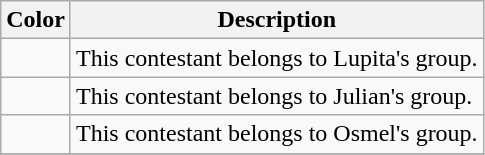<table class="wikitable">
<tr>
<th>Color</th>
<th>Description</th>
</tr>
<tr>
<td></td>
<td>This contestant belongs to Lupita's group.</td>
</tr>
<tr>
<td></td>
<td>This contestant belongs to Julian's group.</td>
</tr>
<tr>
<td></td>
<td>This contestant belongs to Osmel's group.</td>
</tr>
<tr>
</tr>
</table>
